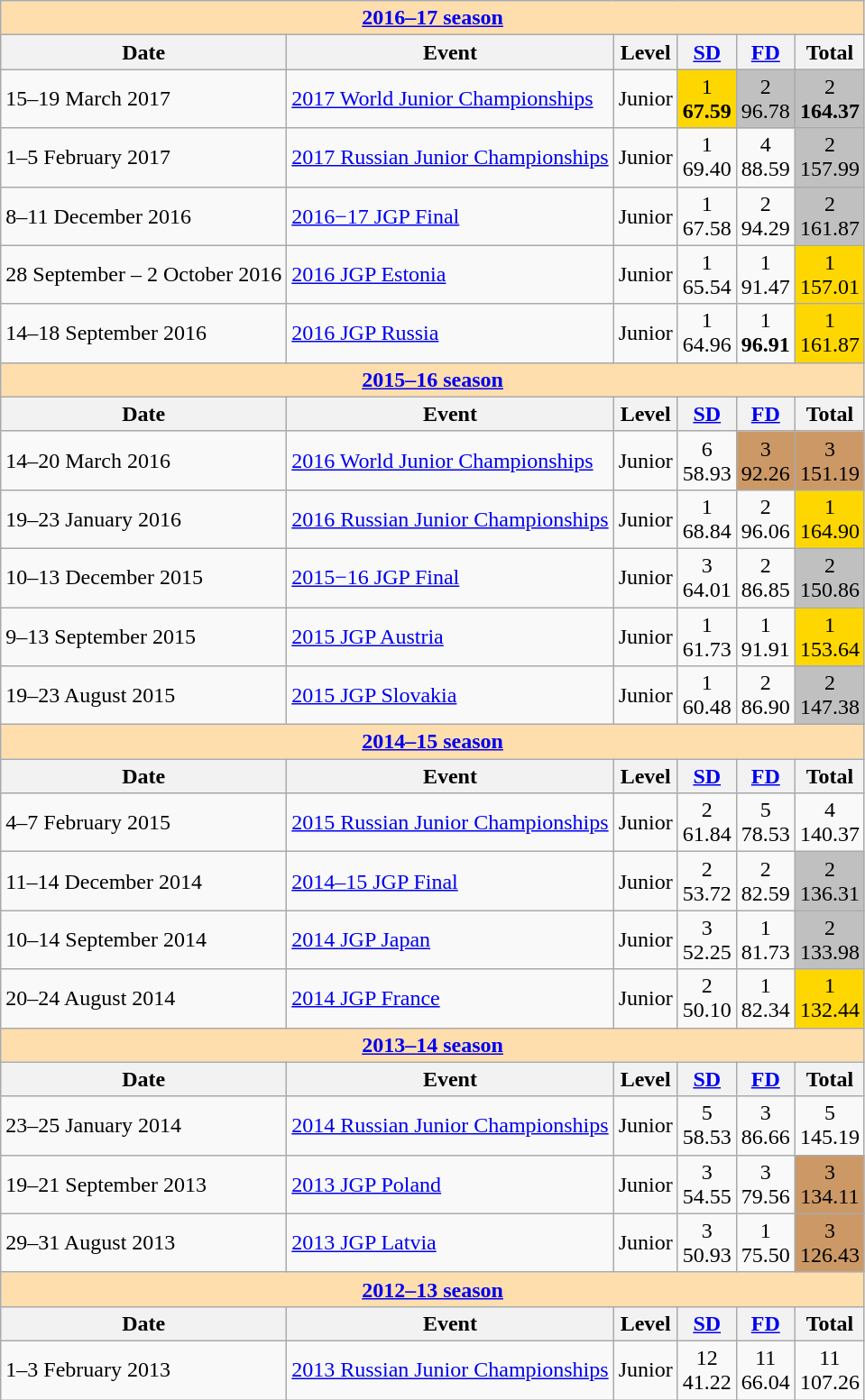<table class="wikitable">
<tr>
<td style="background-color: #ffdead; " colspan=8 align=center><a href='#'><strong>2016–17 season</strong></a></td>
</tr>
<tr>
<th>Date</th>
<th>Event</th>
<th>Level</th>
<th><a href='#'>SD</a></th>
<th><a href='#'>FD</a></th>
<th>Total</th>
</tr>
<tr>
<td>15–19 March 2017</td>
<td><a href='#'>2017 World Junior Championships</a></td>
<td>Junior</td>
<td align=center bgcolor=gold>1 <br> <strong>67.59</strong></td>
<td align=center bgcolor=silver>2 <br> 96.78</td>
<td align=center bgcolor=silver>2 <br> <strong>164.37</strong></td>
</tr>
<tr>
<td>1–5 February 2017</td>
<td><a href='#'>2017 Russian Junior Championships</a></td>
<td>Junior</td>
<td align=center>1 <br> 69.40</td>
<td align=center>4 <br> 88.59</td>
<td align=center bgcolor=silver>2 <br> 157.99</td>
</tr>
<tr>
<td>8–11 December 2016</td>
<td><a href='#'>2016−17 JGP Final</a></td>
<td>Junior</td>
<td align=center>1 <br> 67.58</td>
<td align=center>2 <br> 94.29</td>
<td align=center bgcolor=silver>2 <br> 161.87</td>
</tr>
<tr>
<td>28 September – 2 October 2016</td>
<td><a href='#'>2016 JGP Estonia</a></td>
<td>Junior</td>
<td align=center>1 <br> 65.54</td>
<td align=center>1 <br> 91.47</td>
<td align=center bgcolor=gold>1 <br> 157.01</td>
</tr>
<tr>
<td>14–18 September 2016</td>
<td><a href='#'>2016 JGP Russia</a></td>
<td>Junior</td>
<td align=center>1 <br> 64.96</td>
<td align=center>1 <br> <strong>96.91</strong></td>
<td align=center bgcolor=gold>1 <br> 161.87</td>
</tr>
<tr>
<td style="background-color: #ffdead; " colspan=8 align=center><a href='#'><strong>2015–16 season</strong></a></td>
</tr>
<tr>
<th>Date</th>
<th>Event</th>
<th>Level</th>
<th><a href='#'>SD</a></th>
<th><a href='#'>FD</a></th>
<th>Total</th>
</tr>
<tr>
<td>14–20 March 2016</td>
<td><a href='#'>2016 World Junior Championships</a></td>
<td>Junior</td>
<td align=center>6 <br> 58.93</td>
<td align=center bgcolor=cc9966>3 <br> 92.26</td>
<td align=center bgcolor=cc9966>3 <br> 151.19</td>
</tr>
<tr>
<td>19–23 January 2016</td>
<td><a href='#'>2016 Russian Junior Championships</a></td>
<td>Junior</td>
<td align=center>1 <br> 68.84</td>
<td align=center>2 <br> 96.06</td>
<td align=center bgcolor=gold>1 <br> 164.90</td>
</tr>
<tr>
<td>10–13 December 2015</td>
<td><a href='#'>2015−16 JGP Final</a></td>
<td>Junior</td>
<td align=center>3 <br> 64.01</td>
<td align=center>2 <br> 86.85</td>
<td align=center bgcolor=silver>2 <br> 150.86</td>
</tr>
<tr>
<td>9–13 September 2015</td>
<td><a href='#'>2015 JGP Austria</a></td>
<td>Junior</td>
<td align=center>1 <br> 61.73</td>
<td align=center>1 <br> 91.91</td>
<td align=center bgcolor=gold>1 <br> 153.64</td>
</tr>
<tr>
<td>19–23 August 2015</td>
<td><a href='#'>2015 JGP Slovakia</a></td>
<td>Junior</td>
<td align=center>1 <br> 60.48</td>
<td align=center>2 <br> 86.90</td>
<td align=center bgcolor=silver>2 <br> 147.38</td>
</tr>
<tr>
<td style="background-color: #ffdead; " colspan=8 align=center><a href='#'><strong>2014–15 season</strong></a></td>
</tr>
<tr>
<th>Date</th>
<th>Event</th>
<th>Level</th>
<th><a href='#'>SD</a></th>
<th><a href='#'>FD</a></th>
<th>Total</th>
</tr>
<tr>
<td>4–7 February 2015</td>
<td><a href='#'>2015 Russian Junior Championships</a></td>
<td>Junior</td>
<td align=center>2 <br> 61.84</td>
<td align=center>5 <br> 78.53</td>
<td align=center>4 <br> 140.37</td>
</tr>
<tr>
<td>11–14 December 2014</td>
<td><a href='#'>2014–15 JGP Final</a></td>
<td>Junior</td>
<td align=center>2 <br> 53.72</td>
<td align=center>2 <br> 82.59</td>
<td align=center bgcolor=silver>2 <br> 136.31</td>
</tr>
<tr>
<td>10–14 September 2014</td>
<td><a href='#'>2014 JGP Japan</a></td>
<td>Junior</td>
<td align=center>3 <br> 52.25</td>
<td align=center>1 <br> 81.73</td>
<td align=center bgcolor=silver>2 <br> 133.98</td>
</tr>
<tr>
<td>20–24 August 2014</td>
<td><a href='#'>2014 JGP France</a></td>
<td>Junior</td>
<td align=center>2 <br> 50.10</td>
<td align=center>1 <br> 82.34</td>
<td align=center bgcolor=gold>1 <br> 132.44</td>
</tr>
<tr>
<td style="background-color: #ffdead; " colspan=8 align=center><a href='#'><strong>2013–14 season</strong></a></td>
</tr>
<tr>
<th>Date</th>
<th>Event</th>
<th>Level</th>
<th><a href='#'>SD</a></th>
<th><a href='#'>FD</a></th>
<th>Total</th>
</tr>
<tr>
<td>23–25 January 2014</td>
<td><a href='#'>2014 Russian Junior Championships</a></td>
<td>Junior</td>
<td align=center>5 <br> 58.53</td>
<td align=center>3 <br> 86.66</td>
<td align=center>5 <br> 145.19</td>
</tr>
<tr>
<td>19–21 September 2013</td>
<td><a href='#'>2013 JGP Poland</a></td>
<td>Junior</td>
<td align=center>3 <br> 54.55</td>
<td align=center>3 <br> 79.56</td>
<td align=center bgcolor=cc9966>3 <br> 134.11</td>
</tr>
<tr>
<td>29–31 August 2013</td>
<td><a href='#'>2013 JGP Latvia</a></td>
<td>Junior</td>
<td align=center>3 <br> 50.93</td>
<td align=center>1 <br> 75.50</td>
<td align=center bgcolor=cc9966>3 <br> 126.43</td>
</tr>
<tr>
<td style="background-color: #ffdead; " colspan=8 align=center><a href='#'><strong>2012–13 season</strong></a></td>
</tr>
<tr>
<th>Date</th>
<th>Event</th>
<th>Level</th>
<th><a href='#'>SD</a></th>
<th><a href='#'>FD</a></th>
<th>Total</th>
</tr>
<tr>
<td>1–3 February 2013</td>
<td><a href='#'>2013 Russian Junior Championships</a></td>
<td>Junior</td>
<td align=center>12 <br> 41.22</td>
<td align=center>11 <br> 66.04</td>
<td align=center>11 <br> 107.26</td>
</tr>
</table>
